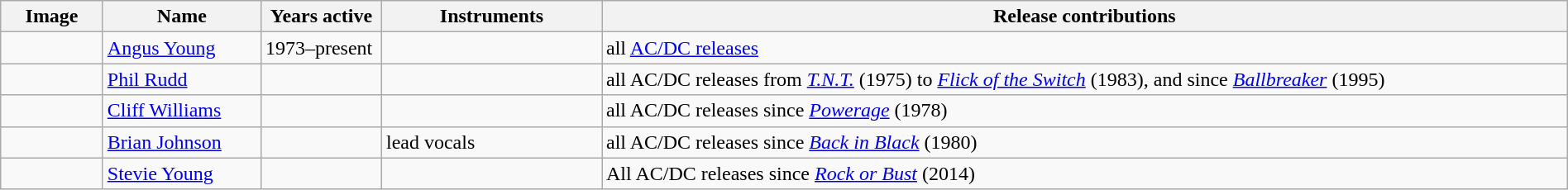<table class="wikitable" border="1" width="100%">
<tr>
<th scope="col" width="75">Image</th>
<th scope="col" width="120">Name</th>
<th scope="col" width="90">Years active</th>
<th scope="col" width="170">Instruments</th>
<th scope="col">Release contributions</th>
</tr>
<tr>
<td></td>
<td><a href='#'>Angus Young</a></td>
<td>1973–present</td>
<td></td>
<td>all <a href='#'>AC/DC releases</a></td>
</tr>
<tr>
<td></td>
<td><a href='#'>Phil Rudd</a></td>
<td></td>
<td></td>
<td>all AC/DC releases from <em><a href='#'>T.N.T.</a></em> (1975) to <em><a href='#'>Flick of the Switch</a></em> (1983), and since <em><a href='#'>Ballbreaker</a></em> (1995)</td>
</tr>
<tr>
<td></td>
<td><a href='#'>Cliff Williams</a></td>
<td></td>
<td></td>
<td>all AC/DC releases since <em><a href='#'>Powerage</a></em> (1978)</td>
</tr>
<tr>
<td></td>
<td><a href='#'>Brian Johnson</a></td>
<td></td>
<td>lead vocals</td>
<td>all AC/DC releases since <em><a href='#'>Back in Black</a></em> (1980)</td>
</tr>
<tr>
<td></td>
<td><a href='#'>Stevie Young</a></td>
<td></td>
<td></td>
<td>All AC/DC releases since <em><a href='#'>Rock or Bust</a></em> (2014)</td>
</tr>
</table>
